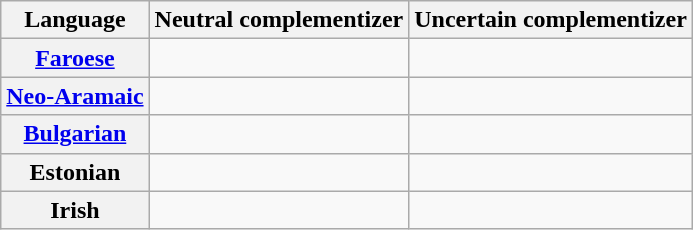<table class="wikitable">
<tr>
<th>Language</th>
<th>Neutral complementizer</th>
<th>Uncertain complementizer</th>
</tr>
<tr>
<th><a href='#'>Faroese</a></th>
<td> </td>
<td> </td>
</tr>
<tr>
<th><a href='#'>Neo-Aramaic</a></th>
<td> </td>
<td> </td>
</tr>
<tr>
<th><a href='#'>Bulgarian</a></th>
<td> </td>
<td> </td>
</tr>
<tr>
<th>Estonian</th>
<td> </td>
<td> </td>
</tr>
<tr>
<th>Irish</th>
<td> </td>
<td> </td>
</tr>
</table>
